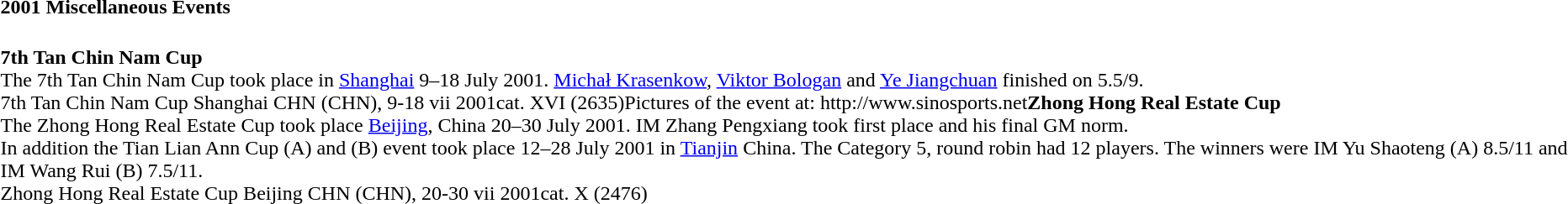<table class="toccolours collapsible collapsed" style="text-align: left; font-size:100%">
<tr>
<th>2001 Miscellaneous Events</th>
</tr>
<tr>
<td><br><strong>7th Tan Chin Nam Cup</strong><br>The 7th Tan Chin Nam Cup took place in <a href='#'>Shanghai</a> 9–18 July 2001. <a href='#'>Michał Krasenkow</a>, <a href='#'>Viktor Bologan</a> and <a href='#'>Ye Jiangchuan</a> finished on 5.5/9.<br>7th Tan Chin Nam Cup Shanghai CHN (CHN), 9-18 vii 2001cat. XVI (2635)Pictures of the event at: http://www.sinosports.net<strong>Zhong Hong Real Estate Cup</strong><br>The Zhong Hong Real Estate Cup took place <a href='#'>Beijing</a>, China 20–30 July 2001. IM Zhang Pengxiang took first place and his final GM norm.<br>In addition the Tian Lian Ann Cup (A) and (B) event took place 12–28 July 2001 in <a href='#'>Tianjin</a> China. The Category 5, round robin had 12 players. The winners were IM Yu Shaoteng (A) 8.5/11 and IM Wang Rui (B) 7.5/11.<br>Zhong Hong Real Estate Cup Beijing CHN (CHN), 20-30 vii 2001cat. X (2476)</td>
</tr>
</table>
